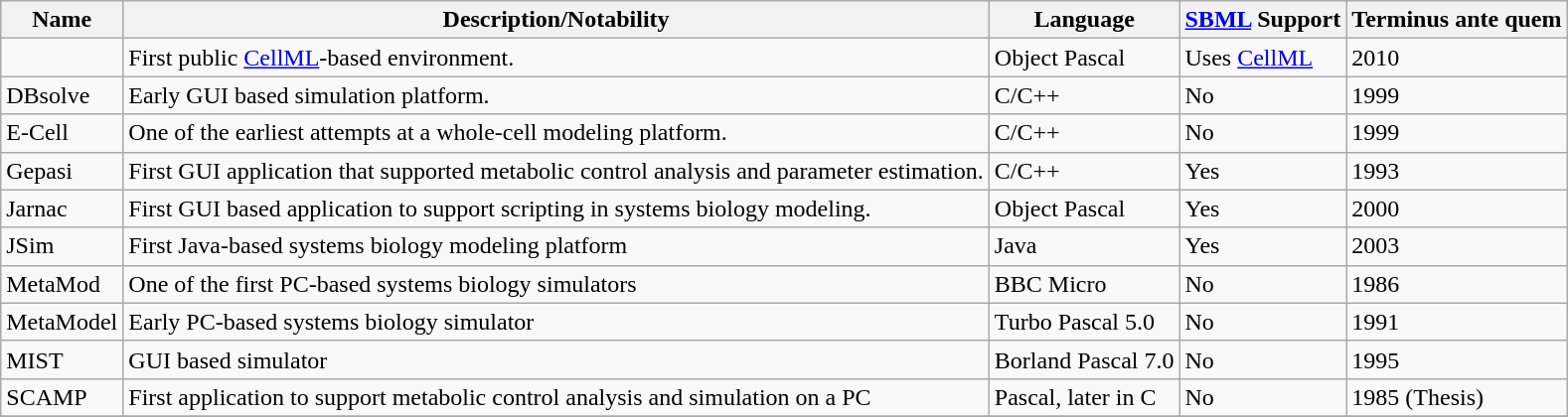<table class="wikitable">
<tr>
<th>Name</th>
<th>Description/Notability</th>
<th>Language</th>
<th><a href='#'>SBML</a> Support</th>
<th>Terminus ante quem</th>
</tr>
<tr>
<td></td>
<td>First public <a href='#'>CellML</a>-based environment.</td>
<td>Object Pascal</td>
<td>Uses <a href='#'>CellML</a></td>
<td>2010</td>
</tr>
<tr>
<td>DBsolve</td>
<td>Early GUI based simulation platform.</td>
<td>C/C++</td>
<td>No</td>
<td>1999</td>
</tr>
<tr>
<td>E-Cell</td>
<td>One of the earliest attempts at a whole-cell modeling platform.</td>
<td>C/C++</td>
<td>No</td>
<td>1999</td>
</tr>
<tr>
<td>Gepasi</td>
<td>First GUI application that supported metabolic control analysis and parameter estimation.</td>
<td>C/C++</td>
<td>Yes</td>
<td>1993</td>
</tr>
<tr>
<td>Jarnac</td>
<td>First GUI based application to support scripting in systems biology modeling.</td>
<td>Object Pascal</td>
<td>Yes</td>
<td>2000</td>
</tr>
<tr>
<td>JSim</td>
<td>First Java-based systems biology modeling platform</td>
<td>Java</td>
<td>Yes</td>
<td>2003</td>
</tr>
<tr>
<td>MetaMod</td>
<td>One of the first PC-based systems biology simulators</td>
<td>BBC Micro</td>
<td>No</td>
<td>1986</td>
</tr>
<tr>
<td>MetaModel</td>
<td>Early PC-based systems biology simulator</td>
<td>Turbo Pascal 5.0</td>
<td>No</td>
<td>1991</td>
</tr>
<tr>
<td>MIST</td>
<td>GUI based simulator</td>
<td>Borland Pascal 7.0</td>
<td>No</td>
<td>1995</td>
</tr>
<tr>
<td>SCAMP</td>
<td>First application to support metabolic control analysis and simulation on a PC</td>
<td>Pascal, later in C</td>
<td>No</td>
<td>1985 (Thesis)</td>
</tr>
<tr>
</tr>
</table>
